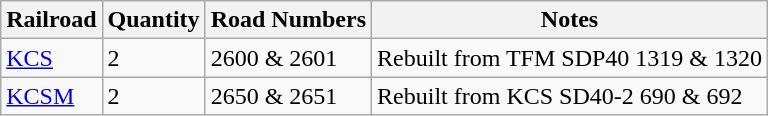<table class="wikitable">
<tr>
<th>Railroad</th>
<th>Quantity</th>
<th>Road Numbers</th>
<th>Notes</th>
</tr>
<tr>
<td><a href='#'>KCS</a></td>
<td>2</td>
<td>2600 & 2601</td>
<td>Rebuilt from TFM SDP40 1319 & 1320</td>
</tr>
<tr>
<td><a href='#'>KCSM</a></td>
<td>2</td>
<td>2650 & 2651</td>
<td>Rebuilt from KCS SD40-2 690 & 692</td>
</tr>
</table>
